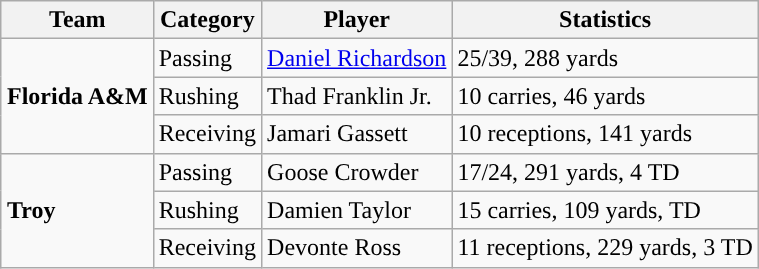<table class="wikitable" style="float: right;">
<tr>
<th>Team</th>
<th>Category</th>
<th>Player</th>
<th>Statistics</th>
</tr>
<tr>
<td rowspan=3><strong>Florida A&M</strong></td>
<td>Passing</td>
<td><a href='#'>Daniel Richardson</a></td>
<td>25/39, 288 yards</td>
</tr>
<tr>
<td>Rushing</td>
<td>Thad Franklin Jr.</td>
<td>10 carries, 46 yards</td>
</tr>
<tr>
<td>Receiving</td>
<td>Jamari Gassett</td>
<td>10 receptions, 141 yards</td>
</tr>
<tr>
<td rowspan=3><strong>Troy</strong></td>
<td>Passing</td>
<td>Goose Crowder</td>
<td>17/24, 291 yards, 4 TD</td>
</tr>
<tr>
<td>Rushing</td>
<td>Damien Taylor</td>
<td>15 carries, 109 yards, TD</td>
</tr>
<tr>
<td>Receiving</td>
<td>Devonte Ross</td>
<td>11 receptions, 229 yards, 3 TD</td>
</tr>
</table>
